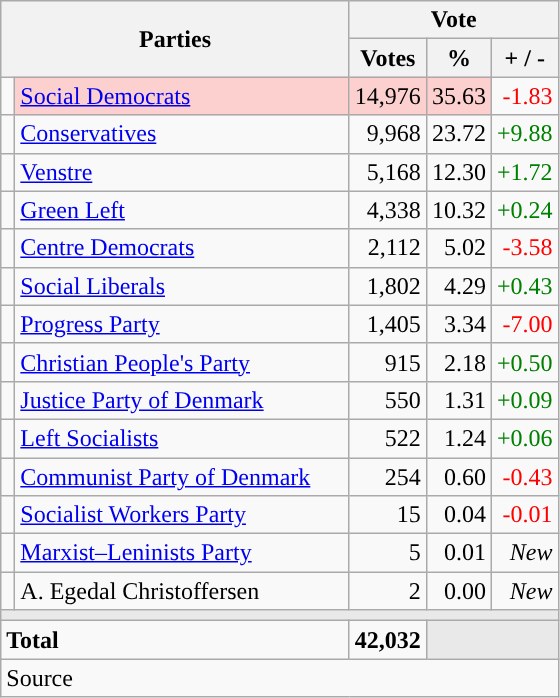<table class="wikitable" style="text-align:right;">
<tr>
<th style="text-align:centre;" rowspan="2" colspan="2" width="225">Parties</th>
<th colspan="3">Vote</th>
</tr>
<tr>
<th width="15">Votes</th>
<th width="15">%</th>
<th width="15">+ / -</th>
</tr>
<tr>
<td width="2" style="color:inherit;background:"></td>
<td bgcolor=#fbd0ce  align="left"><a href='#'>Social Democrats</a></td>
<td bgcolor=#fbd0ce>14,976</td>
<td bgcolor=#fbd0ce>35.63</td>
<td style=color:red;>-1.83</td>
</tr>
<tr>
<td width="2" style="color:inherit;background:"></td>
<td align="left"><a href='#'>Conservatives</a></td>
<td>9,968</td>
<td>23.72</td>
<td style=color:green;>+9.88</td>
</tr>
<tr>
<td width="2" style="color:inherit;background:"></td>
<td align="left"><a href='#'>Venstre</a></td>
<td>5,168</td>
<td>12.30</td>
<td style=color:green;>+1.72</td>
</tr>
<tr>
<td width="2" style="color:inherit;background:"></td>
<td align="left"><a href='#'>Green Left</a></td>
<td>4,338</td>
<td>10.32</td>
<td style=color:green;>+0.24</td>
</tr>
<tr>
<td width="2" style="color:inherit;background:"></td>
<td align="left"><a href='#'>Centre Democrats</a></td>
<td>2,112</td>
<td>5.02</td>
<td style=color:red;>-3.58</td>
</tr>
<tr>
<td width="2" style="color:inherit;background:"></td>
<td align="left"><a href='#'>Social Liberals</a></td>
<td>1,802</td>
<td>4.29</td>
<td style=color:green;>+0.43</td>
</tr>
<tr>
<td width="2" style="color:inherit;background:"></td>
<td align="left"><a href='#'>Progress Party</a></td>
<td>1,405</td>
<td>3.34</td>
<td style=color:red;>-7.00</td>
</tr>
<tr>
<td width="2" style="color:inherit;background:"></td>
<td align="left"><a href='#'>Christian People's Party</a></td>
<td>915</td>
<td>2.18</td>
<td style=color:green;>+0.50</td>
</tr>
<tr>
<td width="2" style="color:inherit;background:"></td>
<td align="left"><a href='#'>Justice Party of Denmark</a></td>
<td>550</td>
<td>1.31</td>
<td style=color:green;>+0.09</td>
</tr>
<tr>
<td width="2" style="color:inherit;background:"></td>
<td align="left"><a href='#'>Left Socialists</a></td>
<td>522</td>
<td>1.24</td>
<td style=color:green;>+0.06</td>
</tr>
<tr>
<td width="2" style="color:inherit;background:"></td>
<td align="left"><a href='#'>Communist Party of Denmark</a></td>
<td>254</td>
<td>0.60</td>
<td style=color:red;>-0.43</td>
</tr>
<tr>
<td width="2" style="color:inherit;background:"></td>
<td align="left"><a href='#'>Socialist Workers Party</a></td>
<td>15</td>
<td>0.04</td>
<td style=color:red;>-0.01</td>
</tr>
<tr>
<td width="2" style="color:inherit;background:"></td>
<td align="left"><a href='#'>Marxist–Leninists Party</a></td>
<td>5</td>
<td>0.01</td>
<td><em>New</em></td>
</tr>
<tr>
<td width="2" style="color:inherit;background:"></td>
<td align="left">A. Egedal Christoffersen</td>
<td>2</td>
<td>0.00</td>
<td><em>New</em></td>
</tr>
<tr>
<td colspan="7" bgcolor="#E9E9E9"></td>
</tr>
<tr>
<td align="left" colspan="2"><strong>Total</strong></td>
<td><strong>42,032</strong></td>
<td bgcolor="#E9E9E9" colspan="2"></td>
</tr>
<tr>
<td align="left" colspan="6">Source</td>
</tr>
</table>
